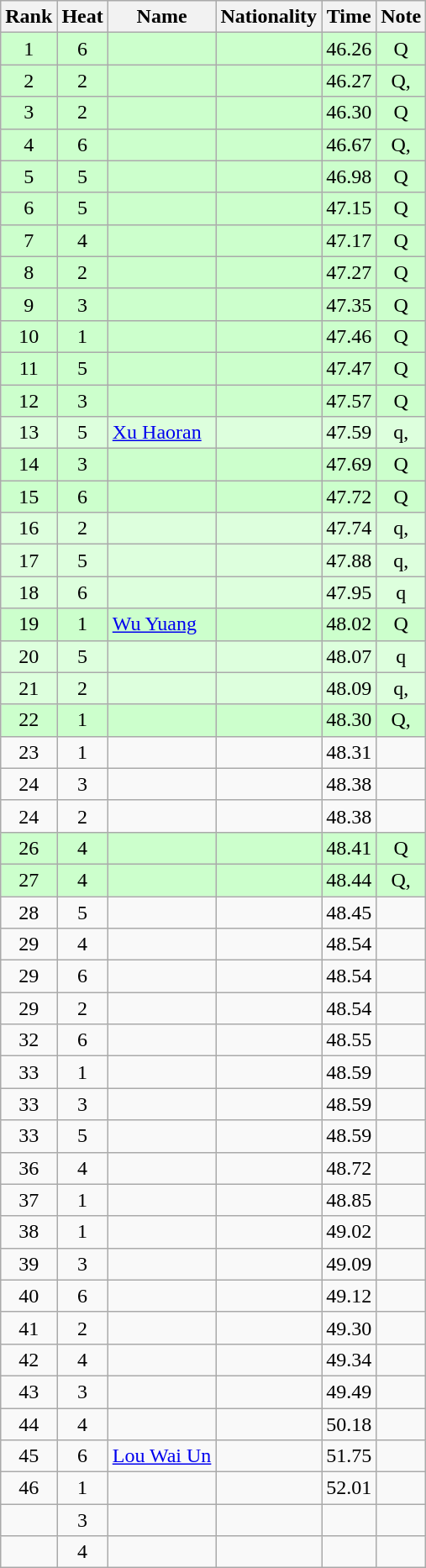<table class="wikitable sortable" style="text-align:center">
<tr>
<th>Rank</th>
<th>Heat</th>
<th>Name</th>
<th>Nationality</th>
<th>Time</th>
<th>Note</th>
</tr>
<tr bgcolor=ccffcc>
<td>1</td>
<td>6</td>
<td align=left></td>
<td align=left></td>
<td>46.26</td>
<td>Q</td>
</tr>
<tr bgcolor=ccffcc>
<td>2</td>
<td>2</td>
<td align=left></td>
<td align=left></td>
<td>46.27</td>
<td>Q, </td>
</tr>
<tr bgcolor=ccffcc>
<td>3</td>
<td>2</td>
<td align=left></td>
<td align=left></td>
<td>46.30</td>
<td>Q</td>
</tr>
<tr bgcolor=ccffcc>
<td>4</td>
<td>6</td>
<td align=left></td>
<td align=left></td>
<td>46.67</td>
<td>Q, </td>
</tr>
<tr bgcolor=ccffcc>
<td>5</td>
<td>5</td>
<td align=left></td>
<td align=left></td>
<td>46.98</td>
<td>Q</td>
</tr>
<tr bgcolor=ccffcc>
<td>6</td>
<td>5</td>
<td align=left></td>
<td align=left></td>
<td>47.15</td>
<td>Q</td>
</tr>
<tr bgcolor=ccffcc>
<td>7</td>
<td>4</td>
<td align=left></td>
<td align=left></td>
<td>47.17</td>
<td>Q</td>
</tr>
<tr bgcolor=ccffcc>
<td>8</td>
<td>2</td>
<td align=left></td>
<td align=left></td>
<td>47.27</td>
<td>Q</td>
</tr>
<tr bgcolor=ccffcc>
<td>9</td>
<td>3</td>
<td align=left></td>
<td align=left></td>
<td>47.35</td>
<td>Q</td>
</tr>
<tr bgcolor=ccffcc>
<td>10</td>
<td>1</td>
<td align=left></td>
<td align=left></td>
<td>47.46</td>
<td>Q</td>
</tr>
<tr bgcolor=ccffcc>
<td>11</td>
<td>5</td>
<td align=left></td>
<td align=left></td>
<td>47.47</td>
<td>Q</td>
</tr>
<tr bgcolor=ccffcc>
<td>12</td>
<td>3</td>
<td align=left></td>
<td align=left></td>
<td>47.57</td>
<td>Q</td>
</tr>
<tr bgcolor=ddffdd>
<td>13</td>
<td>5</td>
<td align=left><a href='#'>Xu Haoran</a></td>
<td align=left></td>
<td>47.59</td>
<td>q, </td>
</tr>
<tr bgcolor=ccffcc>
<td>14</td>
<td>3</td>
<td align=left></td>
<td align=left></td>
<td>47.69</td>
<td>Q</td>
</tr>
<tr bgcolor=ccffcc>
<td>15</td>
<td>6</td>
<td align=left></td>
<td align=left></td>
<td>47.72</td>
<td>Q</td>
</tr>
<tr bgcolor=ddffdd>
<td>16</td>
<td>2</td>
<td align=left></td>
<td align=left></td>
<td>47.74</td>
<td>q, </td>
</tr>
<tr bgcolor=ddffdd>
<td>17</td>
<td>5</td>
<td align=left></td>
<td align=left></td>
<td>47.88</td>
<td>q, </td>
</tr>
<tr bgcolor=ddffdd>
<td>18</td>
<td>6</td>
<td align=left></td>
<td align=left></td>
<td>47.95</td>
<td>q</td>
</tr>
<tr bgcolor=ccffcc>
<td>19</td>
<td>1</td>
<td align=left><a href='#'>Wu Yuang</a></td>
<td align=left></td>
<td>48.02</td>
<td>Q</td>
</tr>
<tr bgcolor=ddffdd>
<td>20</td>
<td>5</td>
<td align=left></td>
<td align=left></td>
<td>48.07</td>
<td>q</td>
</tr>
<tr bgcolor=ddffdd>
<td>21</td>
<td>2</td>
<td align=left></td>
<td align=left></td>
<td>48.09</td>
<td>q, </td>
</tr>
<tr bgcolor=ccffcc>
<td>22</td>
<td>1</td>
<td align=left></td>
<td align=left></td>
<td>48.30</td>
<td>Q, </td>
</tr>
<tr>
<td>23</td>
<td>1</td>
<td align=left></td>
<td align=left></td>
<td>48.31</td>
<td></td>
</tr>
<tr>
<td>24</td>
<td>3</td>
<td align=left></td>
<td align=left></td>
<td>48.38</td>
<td></td>
</tr>
<tr>
<td>24</td>
<td>2</td>
<td align=left></td>
<td align=left></td>
<td>48.38</td>
<td></td>
</tr>
<tr bgcolor=ccffcc>
<td>26</td>
<td>4</td>
<td align=left></td>
<td align=left></td>
<td>48.41</td>
<td>Q</td>
</tr>
<tr bgcolor=ccffcc>
<td>27</td>
<td>4</td>
<td align=left></td>
<td align=left></td>
<td>48.44</td>
<td>Q, </td>
</tr>
<tr>
<td>28</td>
<td>5</td>
<td align=left></td>
<td align=left></td>
<td>48.45</td>
<td></td>
</tr>
<tr>
<td>29</td>
<td>4</td>
<td align=left></td>
<td align=left></td>
<td>48.54</td>
<td></td>
</tr>
<tr>
<td>29</td>
<td>6</td>
<td align=left></td>
<td align=left></td>
<td>48.54</td>
<td></td>
</tr>
<tr>
<td>29</td>
<td>2</td>
<td align=left></td>
<td align=left></td>
<td>48.54</td>
<td></td>
</tr>
<tr>
<td>32</td>
<td>6</td>
<td align=left></td>
<td align=left></td>
<td>48.55</td>
<td></td>
</tr>
<tr>
<td>33</td>
<td>1</td>
<td align=left></td>
<td align=left></td>
<td>48.59</td>
<td></td>
</tr>
<tr>
<td>33</td>
<td>3</td>
<td align=left></td>
<td align=left></td>
<td>48.59</td>
<td></td>
</tr>
<tr>
<td>33</td>
<td>5</td>
<td align=left></td>
<td align=left></td>
<td>48.59</td>
<td></td>
</tr>
<tr>
<td>36</td>
<td>4</td>
<td align=left></td>
<td align=left></td>
<td>48.72</td>
<td></td>
</tr>
<tr>
<td>37</td>
<td>1</td>
<td align=left></td>
<td align=left></td>
<td>48.85</td>
<td></td>
</tr>
<tr>
<td>38</td>
<td>1</td>
<td align=left></td>
<td align=left></td>
<td>49.02</td>
<td></td>
</tr>
<tr>
<td>39</td>
<td>3</td>
<td align=left></td>
<td align=left></td>
<td>49.09</td>
<td></td>
</tr>
<tr>
<td>40</td>
<td>6</td>
<td align=left></td>
<td align=left></td>
<td>49.12</td>
<td></td>
</tr>
<tr>
<td>41</td>
<td>2</td>
<td align=left></td>
<td align=left></td>
<td>49.30</td>
<td></td>
</tr>
<tr>
<td>42</td>
<td>4</td>
<td align=left></td>
<td align=left></td>
<td>49.34</td>
<td></td>
</tr>
<tr>
<td>43</td>
<td>3</td>
<td align=left></td>
<td align=left></td>
<td>49.49</td>
<td></td>
</tr>
<tr>
<td>44</td>
<td>4</td>
<td align=left></td>
<td align=left></td>
<td>50.18</td>
<td></td>
</tr>
<tr>
<td>45</td>
<td>6</td>
<td align=left><a href='#'>Lou Wai Un</a></td>
<td align=left></td>
<td>51.75</td>
<td></td>
</tr>
<tr>
<td>46</td>
<td>1</td>
<td align=left></td>
<td align=left></td>
<td>52.01</td>
<td></td>
</tr>
<tr>
<td></td>
<td>3</td>
<td align=left></td>
<td align=left></td>
<td></td>
<td></td>
</tr>
<tr>
<td></td>
<td>4</td>
<td align=left></td>
<td align=left></td>
<td></td>
<td></td>
</tr>
</table>
